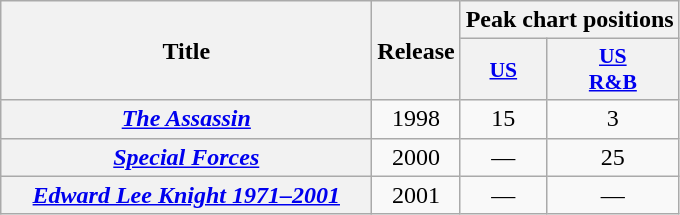<table class="wikitable plainrowheaders" style="text-align:center;">
<tr>
<th rowspan="2" style="width:15em;">Title</th>
<th rowspan="2">Release</th>
<th colspan="3">Peak chart positions</th>
</tr>
<tr>
<th scope="col" style=font-size:90%;"><a href='#'>US</a></th>
<th scope="col" style=font-size:90%;"><a href='#'>US<br>R&B</a></th>
</tr>
<tr>
<th scope="row"><em><a href='#'>The Assassin</a></em></th>
<td>1998</td>
<td>15</td>
<td>3</td>
</tr>
<tr>
<th scope="row"><em><a href='#'>Special Forces</a></em></th>
<td>2000</td>
<td>—</td>
<td>25</td>
</tr>
<tr>
<th scope="row"><em><a href='#'>Edward Lee Knight 1971–2001</a></em></th>
<td>2001</td>
<td>—</td>
<td>—</td>
</tr>
</table>
